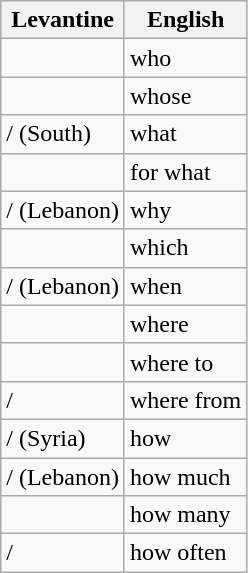<table class="wikitable">
<tr>
<th>Levantine</th>
<th>English</th>
</tr>
<tr>
<td> </td>
<td>who</td>
</tr>
<tr>
<td> </td>
<td>whose</td>
</tr>
<tr>
<td>  /   (South)</td>
<td>what</td>
</tr>
<tr>
<td> </td>
<td>for what</td>
</tr>
<tr>
<td>  /   (Lebanon)</td>
<td>why</td>
</tr>
<tr>
<td> </td>
<td>which</td>
</tr>
<tr>
<td>  /   (Lebanon)</td>
<td>when</td>
</tr>
<tr>
<td> </td>
<td>where</td>
</tr>
<tr>
<td> </td>
<td>where to</td>
</tr>
<tr>
<td>  /  </td>
<td>where from</td>
</tr>
<tr>
<td>  /   (Syria)</td>
<td>how</td>
</tr>
<tr>
<td>  /   (Lebanon)</td>
<td>how much</td>
</tr>
<tr>
<td> </td>
<td>how many</td>
</tr>
<tr>
<td>  /  </td>
<td>how often</td>
</tr>
</table>
